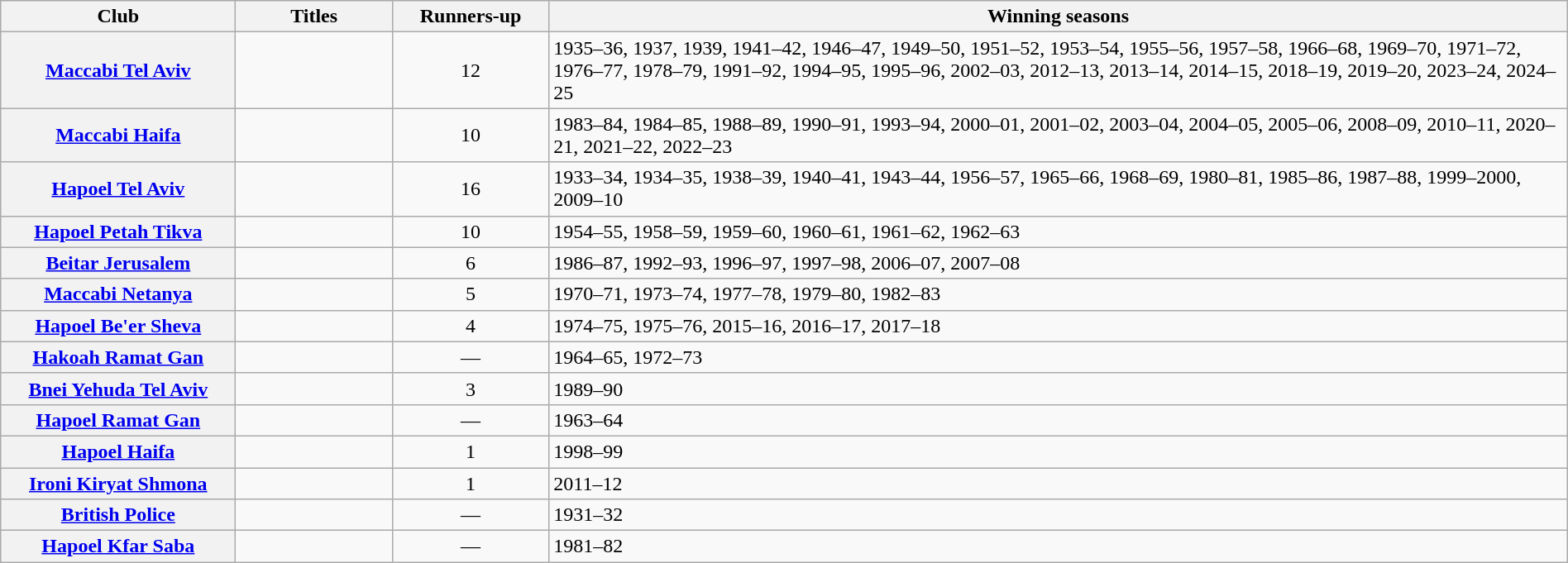<table class="wikitable sortable plainrowheaders" style="width:100%;">
<tr>
<th style="width:15%;">Club</th>
<th style="width:10%;">Titles</th>
<th style="width:10%;">Runners-up</th>
<th style="width:65%;">Winning seasons</th>
</tr>
<tr>
<th scope="row"><a href='#'>Maccabi Tel Aviv</a><br></th>
<td align="center"></td>
<td align="center">12</td>
<td>1935–36, 1937, 1939, 1941–42, 1946–47, 1949–50, 1951–52, 1953–54, 1955–56, 1957–58, 1966–68, 1969–70, 1971–72, 1976–77, 1978–79, 1991–92, 1994–95, 1995–96, 2002–03, 2012–13, 2013–14, 2014–15, 2018–19, 2019–20, 2023–24, 2024–25</td>
</tr>
<tr>
<th scope="row"><a href='#'>Maccabi Haifa</a><br></th>
<td align="center"></td>
<td align="center">10</td>
<td>1983–84, 1984–85, 1988–89, 1990–91, 1993–94, 2000–01, 2001–02, 2003–04, 2004–05, 2005–06, 2008–09, 2010–11, 2020–21, 2021–22, 2022–23</td>
</tr>
<tr>
<th scope="row"><a href='#'>Hapoel Tel Aviv</a><br></th>
<td align="center"></td>
<td align="center">16</td>
<td>1933–34, 1934–35, 1938–39, 1940–41, 1943–44, 1956–57, 1965–66, 1968–69, 1980–81, 1985–86, 1987–88, 1999–2000, 2009–10</td>
</tr>
<tr>
<th scope="row"><a href='#'>Hapoel Petah Tikva</a><br></th>
<td align="center"></td>
<td align="center">10</td>
<td>1954–55, 1958–59, 1959–60, 1960–61, 1961–62, 1962–63</td>
</tr>
<tr>
<th scope="row"><a href='#'>Beitar Jerusalem</a><br></th>
<td align="center"></td>
<td align="center">6</td>
<td>1986–87, 1992–93, 1996–97, 1997–98, 2006–07, 2007–08</td>
</tr>
<tr>
<th scope="row"><a href='#'>Maccabi Netanya</a><br></th>
<td align="center"></td>
<td align="center">5</td>
<td>1970–71, 1973–74, 1977–78, 1979–80, 1982–83</td>
</tr>
<tr>
<th scope="row"><a href='#'>Hapoel Be'er Sheva</a><br></th>
<td align="center"></td>
<td align="center">4</td>
<td>1974–75, 1975–76, 2015–16, 2016–17, 2017–18</td>
</tr>
<tr>
<th scope="row"><a href='#'>Hakoah Ramat Gan</a></th>
<td align="center"></td>
<td align="center">—</td>
<td>1964–65, 1972–73</td>
</tr>
<tr>
<th scope="row"><a href='#'>Bnei Yehuda Tel Aviv</a></th>
<td align="center"></td>
<td align="center">3</td>
<td>1989–90</td>
</tr>
<tr>
<th scope="row"><a href='#'>Hapoel Ramat Gan</a></th>
<td align="center"></td>
<td align="center">—</td>
<td>1963–64</td>
</tr>
<tr>
<th scope="row"><a href='#'>Hapoel Haifa</a></th>
<td align="center"></td>
<td align="center">1</td>
<td>1998–99</td>
</tr>
<tr>
<th scope="row"><a href='#'>Ironi Kiryat Shmona</a></th>
<td align="center"></td>
<td align="center">1</td>
<td>2011–12</td>
</tr>
<tr>
<th scope="row"><a href='#'>British Police</a></th>
<td align="center"></td>
<td align="center">—</td>
<td>1931–32</td>
</tr>
<tr>
<th scope="row"><a href='#'>Hapoel Kfar Saba</a></th>
<td align="center"></td>
<td align="center">—</td>
<td>1981–82</td>
</tr>
</table>
